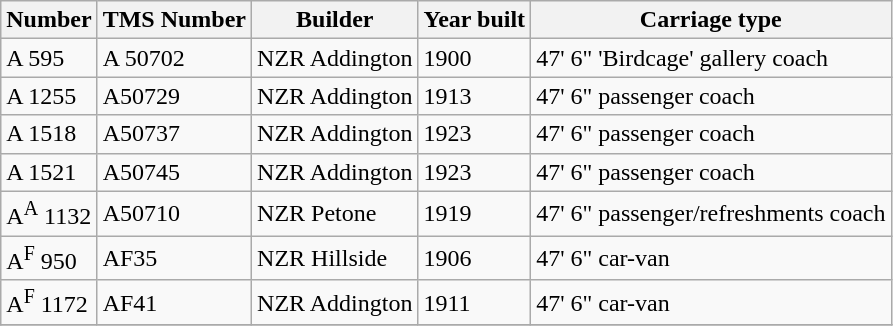<table class="sortable wikitable" border="1">
<tr>
<th>Number</th>
<th>TMS Number</th>
<th>Builder</th>
<th>Year built</th>
<th>Carriage type</th>
</tr>
<tr>
<td>A 595</td>
<td>A 50702</td>
<td>NZR Addington</td>
<td>1900</td>
<td>47' 6" 'Birdcage' gallery coach</td>
</tr>
<tr>
<td>A 1255</td>
<td>A50729</td>
<td>NZR Addington</td>
<td>1913</td>
<td>47' 6" passenger coach</td>
</tr>
<tr>
<td>A 1518</td>
<td>A50737</td>
<td>NZR Addington</td>
<td>1923</td>
<td>47' 6" passenger coach</td>
</tr>
<tr>
<td>A 1521</td>
<td>A50745</td>
<td>NZR Addington</td>
<td>1923</td>
<td>47' 6" passenger coach</td>
</tr>
<tr>
<td>A<sup>A</sup> 1132</td>
<td>A50710</td>
<td>NZR Petone</td>
<td>1919</td>
<td>47' 6" passenger/refreshments coach</td>
</tr>
<tr>
<td>A<sup>F</sup> 950</td>
<td>AF35</td>
<td>NZR Hillside</td>
<td>1906</td>
<td>47' 6" car-van</td>
</tr>
<tr>
<td>A<sup>F</sup> 1172</td>
<td>AF41</td>
<td>NZR Addington</td>
<td>1911</td>
<td>47' 6" car-van</td>
</tr>
<tr>
</tr>
</table>
